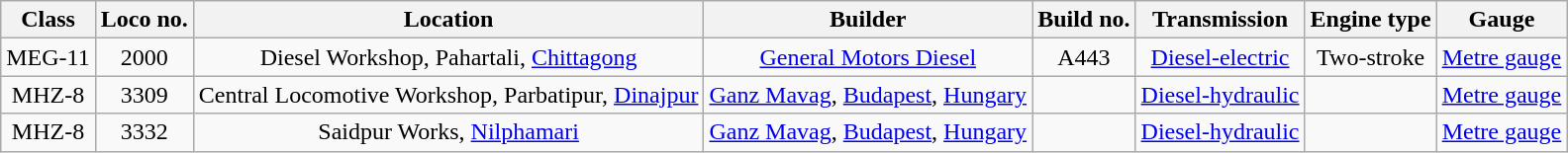<table class="wikitable">
<tr>
<th>Class</th>
<th>Loco no.</th>
<th>Location</th>
<th>Builder</th>
<th>Build no.</th>
<th>Transmission</th>
<th>Engine type</th>
<th>Gauge</th>
</tr>
<tr>
<td style="text-align: center;">MEG-11</td>
<td style="text-align: center;">2000</td>
<td style="text-align: center;">Diesel Workshop, Pahartali, <a href='#'>Chittagong</a></td>
<td style="text-align: center;"><a href='#'>General Motors Diesel</a></td>
<td style="text-align: center;">A443</td>
<td style="text-align: center;"><a href='#'>Diesel-electric</a></td>
<td style="text-align: center;">Two-stroke</td>
<td><a href='#'>Metre gauge</a> </td>
</tr>
<tr>
<td style="text-align: center;">MHZ-8</td>
<td style="text-align: center;">3309</td>
<td style="text-align: center;">Central Locomotive Workshop, Parbatipur, <a href='#'>Dinajpur</a></td>
<td style="text-align: center;"><a href='#'>Ganz Mavag</a>, <a href='#'>Budapest</a>, <a href='#'>Hungary</a></td>
<td style="text-align: center;"></td>
<td style="text-align: center;"><a href='#'>Diesel-hydraulic</a></td>
<td style="text-align: center;"></td>
<td><a href='#'>Metre gauge</a> </td>
</tr>
<tr>
<td style="text-align: center;">MHZ-8</td>
<td style="text-align: center;">3332</td>
<td style="text-align: center;">Saidpur Works, <a href='#'>Nilphamari</a></td>
<td style="text-align: center;"><a href='#'>Ganz Mavag</a>, <a href='#'>Budapest</a>, <a href='#'>Hungary</a></td>
<td style="text-align: center;"></td>
<td style="text-align: center;"><a href='#'>Diesel-hydraulic</a></td>
<td style="text-align: center;"></td>
<td><a href='#'>Metre gauge</a> </td>
</tr>
</table>
